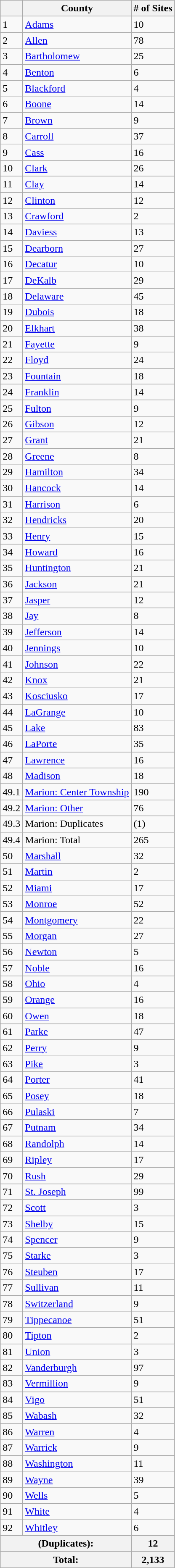<table class="wikitable sortable">
<tr>
<th></th>
<th><strong>County</strong></th>
<th><strong># of Sites</strong></th>
</tr>
<tr ->
<td>1</td>
<td><a href='#'>Adams</a></td>
<td>10</td>
</tr>
<tr>
<td>2</td>
<td><a href='#'>Allen</a></td>
<td>78</td>
</tr>
<tr>
<td>3</td>
<td><a href='#'>Bartholomew</a></td>
<td>25</td>
</tr>
<tr>
<td>4</td>
<td><a href='#'>Benton</a></td>
<td>6</td>
</tr>
<tr>
<td>5</td>
<td><a href='#'>Blackford</a></td>
<td>4</td>
</tr>
<tr>
<td>6</td>
<td><a href='#'>Boone</a></td>
<td>14</td>
</tr>
<tr>
<td>7</td>
<td><a href='#'>Brown</a></td>
<td>9</td>
</tr>
<tr>
<td>8</td>
<td><a href='#'>Carroll</a></td>
<td>37</td>
</tr>
<tr>
<td>9</td>
<td><a href='#'>Cass</a></td>
<td>16</td>
</tr>
<tr>
<td>10</td>
<td><a href='#'>Clark</a></td>
<td>26</td>
</tr>
<tr>
<td>11</td>
<td><a href='#'>Clay</a></td>
<td>14</td>
</tr>
<tr>
<td>12</td>
<td><a href='#'>Clinton</a></td>
<td>12</td>
</tr>
<tr>
<td>13</td>
<td><a href='#'>Crawford</a></td>
<td>2</td>
</tr>
<tr>
<td>14</td>
<td><a href='#'>Daviess</a></td>
<td>13</td>
</tr>
<tr>
<td>15</td>
<td><a href='#'>Dearborn</a></td>
<td>27</td>
</tr>
<tr>
<td>16</td>
<td><a href='#'>Decatur</a></td>
<td>10</td>
</tr>
<tr>
<td>17</td>
<td><a href='#'>DeKalb</a></td>
<td>29</td>
</tr>
<tr>
<td>18</td>
<td><a href='#'>Delaware</a></td>
<td>45</td>
</tr>
<tr>
<td>19</td>
<td><a href='#'>Dubois</a></td>
<td>18</td>
</tr>
<tr>
<td>20</td>
<td><a href='#'>Elkhart</a></td>
<td>38</td>
</tr>
<tr>
<td>21</td>
<td><a href='#'>Fayette</a></td>
<td>9</td>
</tr>
<tr>
<td>22</td>
<td><a href='#'>Floyd</a></td>
<td>24</td>
</tr>
<tr>
<td>23</td>
<td><a href='#'>Fountain</a></td>
<td>18</td>
</tr>
<tr>
<td>24</td>
<td><a href='#'>Franklin</a></td>
<td>14</td>
</tr>
<tr>
<td>25</td>
<td><a href='#'>Fulton</a></td>
<td>9</td>
</tr>
<tr>
<td>26</td>
<td><a href='#'>Gibson</a></td>
<td>12</td>
</tr>
<tr>
<td>27</td>
<td><a href='#'>Grant</a></td>
<td>21</td>
</tr>
<tr>
<td>28</td>
<td><a href='#'>Greene</a></td>
<td>8</td>
</tr>
<tr>
<td>29</td>
<td><a href='#'>Hamilton</a></td>
<td>34</td>
</tr>
<tr>
<td>30</td>
<td><a href='#'>Hancock</a></td>
<td>14</td>
</tr>
<tr>
<td>31</td>
<td><a href='#'>Harrison</a></td>
<td>6</td>
</tr>
<tr>
<td>32</td>
<td><a href='#'>Hendricks</a></td>
<td>20</td>
</tr>
<tr>
<td>33</td>
<td><a href='#'>Henry</a></td>
<td>15</td>
</tr>
<tr>
<td>34</td>
<td><a href='#'>Howard</a></td>
<td>16</td>
</tr>
<tr>
<td>35</td>
<td><a href='#'>Huntington</a></td>
<td>21</td>
</tr>
<tr>
<td>36</td>
<td><a href='#'>Jackson</a></td>
<td>21</td>
</tr>
<tr>
<td>37</td>
<td><a href='#'>Jasper</a></td>
<td>12</td>
</tr>
<tr>
<td>38</td>
<td><a href='#'>Jay</a></td>
<td>8</td>
</tr>
<tr>
<td>39</td>
<td><a href='#'>Jefferson</a></td>
<td>14</td>
</tr>
<tr>
<td>40</td>
<td><a href='#'>Jennings</a></td>
<td>10</td>
</tr>
<tr>
<td>41</td>
<td><a href='#'>Johnson</a></td>
<td>22</td>
</tr>
<tr>
<td>42</td>
<td><a href='#'>Knox</a></td>
<td>21</td>
</tr>
<tr>
<td>43</td>
<td><a href='#'>Kosciusko</a></td>
<td>17</td>
</tr>
<tr>
<td>44</td>
<td><a href='#'>LaGrange</a></td>
<td>10</td>
</tr>
<tr>
<td>45</td>
<td><a href='#'>Lake</a></td>
<td>83</td>
</tr>
<tr>
<td>46</td>
<td><a href='#'>LaPorte</a></td>
<td>35</td>
</tr>
<tr>
<td>47</td>
<td><a href='#'>Lawrence</a></td>
<td>16</td>
</tr>
<tr>
<td>48</td>
<td><a href='#'>Madison</a></td>
<td>18</td>
</tr>
<tr>
<td>49.1</td>
<td><a href='#'>Marion: Center Township</a></td>
<td>190</td>
</tr>
<tr>
<td>49.2</td>
<td><a href='#'>Marion: Other</a></td>
<td>76</td>
</tr>
<tr>
<td>49.3</td>
<td>Marion: Duplicates</td>
<td>(1)</td>
</tr>
<tr>
<td>49.4</td>
<td>Marion: Total</td>
<td>265</td>
</tr>
<tr>
<td>50</td>
<td><a href='#'>Marshall</a></td>
<td>32</td>
</tr>
<tr>
<td>51</td>
<td><a href='#'>Martin</a></td>
<td>2</td>
</tr>
<tr>
<td>52</td>
<td><a href='#'>Miami</a></td>
<td>17</td>
</tr>
<tr>
<td>53</td>
<td><a href='#'>Monroe</a></td>
<td>52</td>
</tr>
<tr>
<td>54</td>
<td><a href='#'>Montgomery</a></td>
<td>22</td>
</tr>
<tr>
<td>55</td>
<td><a href='#'>Morgan</a></td>
<td>27</td>
</tr>
<tr>
<td>56</td>
<td><a href='#'>Newton</a></td>
<td>5</td>
</tr>
<tr>
<td>57</td>
<td><a href='#'>Noble</a></td>
<td>16</td>
</tr>
<tr>
<td>58</td>
<td><a href='#'>Ohio</a></td>
<td>4</td>
</tr>
<tr>
<td>59</td>
<td><a href='#'>Orange</a></td>
<td>16</td>
</tr>
<tr>
<td>60</td>
<td><a href='#'>Owen</a></td>
<td>18</td>
</tr>
<tr>
<td>61</td>
<td><a href='#'>Parke</a></td>
<td>47</td>
</tr>
<tr>
<td>62</td>
<td><a href='#'>Perry</a></td>
<td>9</td>
</tr>
<tr>
<td>63</td>
<td><a href='#'>Pike</a></td>
<td>3</td>
</tr>
<tr>
<td>64</td>
<td><a href='#'>Porter</a></td>
<td>41</td>
</tr>
<tr>
<td>65</td>
<td><a href='#'>Posey</a></td>
<td>18</td>
</tr>
<tr>
<td>66</td>
<td><a href='#'>Pulaski</a></td>
<td>7</td>
</tr>
<tr>
<td>67</td>
<td><a href='#'>Putnam</a></td>
<td>34</td>
</tr>
<tr>
<td>68</td>
<td><a href='#'>Randolph</a></td>
<td>14</td>
</tr>
<tr>
<td>69</td>
<td><a href='#'>Ripley</a></td>
<td>17</td>
</tr>
<tr>
<td>70</td>
<td><a href='#'>Rush</a></td>
<td>29</td>
</tr>
<tr>
<td>71</td>
<td><a href='#'>St. Joseph</a></td>
<td>99</td>
</tr>
<tr>
<td>72</td>
<td><a href='#'>Scott</a></td>
<td>3</td>
</tr>
<tr>
<td>73</td>
<td><a href='#'>Shelby</a></td>
<td>15</td>
</tr>
<tr>
<td>74</td>
<td><a href='#'>Spencer</a></td>
<td>9</td>
</tr>
<tr>
<td>75</td>
<td><a href='#'>Starke</a></td>
<td>3</td>
</tr>
<tr>
<td>76</td>
<td><a href='#'>Steuben</a></td>
<td>17</td>
</tr>
<tr>
<td>77</td>
<td><a href='#'>Sullivan</a></td>
<td>11</td>
</tr>
<tr>
<td>78</td>
<td><a href='#'>Switzerland</a></td>
<td>9</td>
</tr>
<tr>
<td>79</td>
<td><a href='#'>Tippecanoe</a></td>
<td>51</td>
</tr>
<tr>
<td>80</td>
<td><a href='#'>Tipton</a></td>
<td>2</td>
</tr>
<tr>
<td>81</td>
<td><a href='#'>Union</a></td>
<td>3</td>
</tr>
<tr>
<td>82</td>
<td><a href='#'>Vanderburgh</a></td>
<td>97</td>
</tr>
<tr>
<td>83</td>
<td><a href='#'>Vermillion</a></td>
<td>9</td>
</tr>
<tr>
<td>84</td>
<td><a href='#'>Vigo</a></td>
<td>51</td>
</tr>
<tr>
<td>85</td>
<td><a href='#'>Wabash</a></td>
<td>32</td>
</tr>
<tr>
<td>86</td>
<td><a href='#'>Warren</a></td>
<td>4</td>
</tr>
<tr>
<td>87</td>
<td><a href='#'>Warrick</a></td>
<td>9</td>
</tr>
<tr>
<td>88</td>
<td><a href='#'>Washington</a></td>
<td>11</td>
</tr>
<tr>
<td>89</td>
<td><a href='#'>Wayne</a></td>
<td>39</td>
</tr>
<tr>
<td>90</td>
<td><a href='#'>Wells</a></td>
<td>5</td>
</tr>
<tr>
<td>91</td>
<td><a href='#'>White</a></td>
<td>4</td>
</tr>
<tr>
<td>92</td>
<td><a href='#'>Whitley</a></td>
<td>6</td>
</tr>
<tr class="sortbottom">
<th colspan="2">(Duplicates):</th>
<th>12</th>
</tr>
<tr class="sortbottom">
<th colspan="2">Total:</th>
<th>2,133</th>
</tr>
</table>
